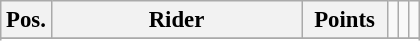<table class="wikitable" style="font-size: 95%">
<tr valign=top >
<th width=20px valign=middle>Pos.</th>
<th width=160px valign=middle>Rider</th>
<th width=50px valign=middle>Points</th>
<td></td>
<td></td>
<td></td>
</tr>
<tr>
</tr>
<tr>
</tr>
</table>
